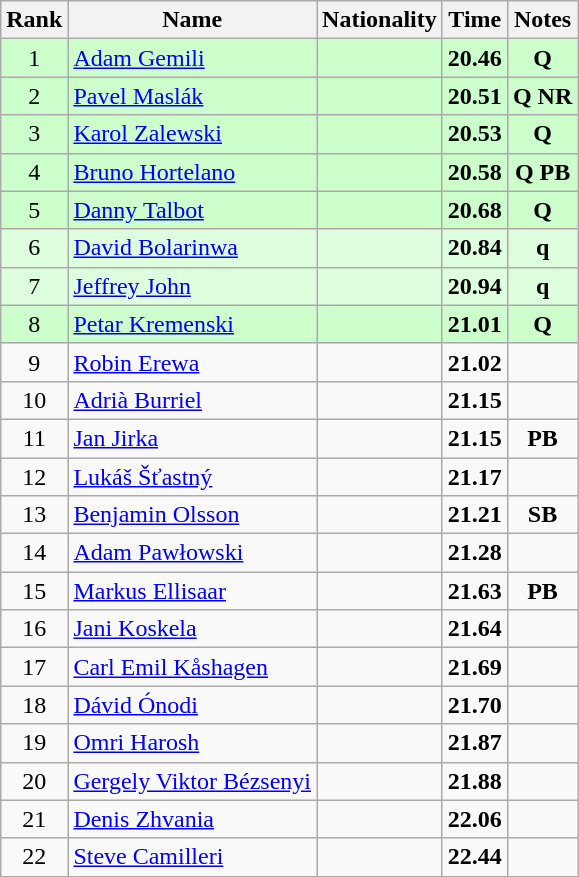<table class="wikitable sortable" style="text-align:center">
<tr>
<th>Rank</th>
<th>Name</th>
<th>Nationality</th>
<th>Time</th>
<th>Notes</th>
</tr>
<tr bgcolor=ccffcc>
<td>1</td>
<td align=left><a href='#'>Adam Gemili</a></td>
<td align=left></td>
<td><strong>20.46</strong></td>
<td><strong>Q</strong></td>
</tr>
<tr bgcolor=ccffcc>
<td>2</td>
<td align=left><a href='#'>Pavel Maslák</a></td>
<td align=left></td>
<td><strong>20.51</strong></td>
<td><strong>Q NR</strong></td>
</tr>
<tr bgcolor=ccffcc>
<td>3</td>
<td align=left><a href='#'>Karol Zalewski</a></td>
<td align=left></td>
<td><strong>20.53</strong></td>
<td><strong>Q</strong></td>
</tr>
<tr bgcolor=ccffcc>
<td>4</td>
<td align=left><a href='#'>Bruno Hortelano</a></td>
<td align=left></td>
<td><strong>20.58</strong></td>
<td><strong>Q PB</strong></td>
</tr>
<tr bgcolor=ccffcc>
<td>5</td>
<td align=left><a href='#'>Danny Talbot</a></td>
<td align=left></td>
<td><strong>20.68</strong></td>
<td><strong>Q</strong></td>
</tr>
<tr bgcolor=ddffdd>
<td>6</td>
<td align=left><a href='#'>David Bolarinwa</a></td>
<td align=left></td>
<td><strong>20.84</strong></td>
<td><strong>q</strong></td>
</tr>
<tr bgcolor=ddffdd>
<td>7</td>
<td align=left><a href='#'>Jeffrey John</a></td>
<td align=left></td>
<td><strong>20.94</strong></td>
<td><strong>q</strong></td>
</tr>
<tr bgcolor=ccffcc>
<td>8</td>
<td align=left><a href='#'>Petar Kremenski</a></td>
<td align=left></td>
<td><strong>21.01</strong></td>
<td><strong>Q</strong></td>
</tr>
<tr>
<td>9</td>
<td align=left><a href='#'>Robin Erewa</a></td>
<td align=left></td>
<td><strong>21.02</strong></td>
<td></td>
</tr>
<tr>
<td>10</td>
<td align=left><a href='#'>Adrià Burriel</a></td>
<td align=left></td>
<td><strong>21.15</strong></td>
<td></td>
</tr>
<tr>
<td>11</td>
<td align=left><a href='#'>Jan Jirka</a></td>
<td align=left></td>
<td><strong>21.15</strong></td>
<td><strong>PB</strong></td>
</tr>
<tr>
<td>12</td>
<td align=left><a href='#'>Lukáš Šťastný</a></td>
<td align=left></td>
<td><strong>21.17</strong></td>
<td></td>
</tr>
<tr>
<td>13</td>
<td align=left><a href='#'>Benjamin Olsson</a></td>
<td align=left></td>
<td><strong>21.21</strong></td>
<td><strong>SB</strong></td>
</tr>
<tr>
<td>14</td>
<td align=left><a href='#'>Adam Pawłowski</a></td>
<td align=left></td>
<td><strong>21.28</strong></td>
<td></td>
</tr>
<tr>
<td>15</td>
<td align=left><a href='#'>Markus Ellisaar</a></td>
<td align=left></td>
<td><strong>21.63</strong></td>
<td><strong>PB</strong></td>
</tr>
<tr>
<td>16</td>
<td align=left><a href='#'>Jani Koskela</a></td>
<td align=left></td>
<td><strong>21.64</strong></td>
<td></td>
</tr>
<tr>
<td>17</td>
<td align=left><a href='#'>Carl Emil Kåshagen</a></td>
<td align=left></td>
<td><strong>21.69</strong></td>
<td></td>
</tr>
<tr>
<td>18</td>
<td align=left><a href='#'>Dávid Ónodi</a></td>
<td align=left></td>
<td><strong>21.70</strong></td>
<td></td>
</tr>
<tr>
<td>19</td>
<td align=left><a href='#'>Omri Harosh</a></td>
<td align=left></td>
<td><strong>21.87</strong></td>
<td></td>
</tr>
<tr>
<td>20</td>
<td align=left><a href='#'>Gergely Viktor Bézsenyi</a></td>
<td align=left></td>
<td><strong>21.88</strong></td>
<td></td>
</tr>
<tr>
<td>21</td>
<td align=left><a href='#'>Denis Zhvania</a></td>
<td align=left></td>
<td><strong>22.06</strong></td>
<td></td>
</tr>
<tr>
<td>22</td>
<td align=left><a href='#'>Steve Camilleri</a></td>
<td align=left></td>
<td><strong>22.44</strong></td>
<td></td>
</tr>
</table>
